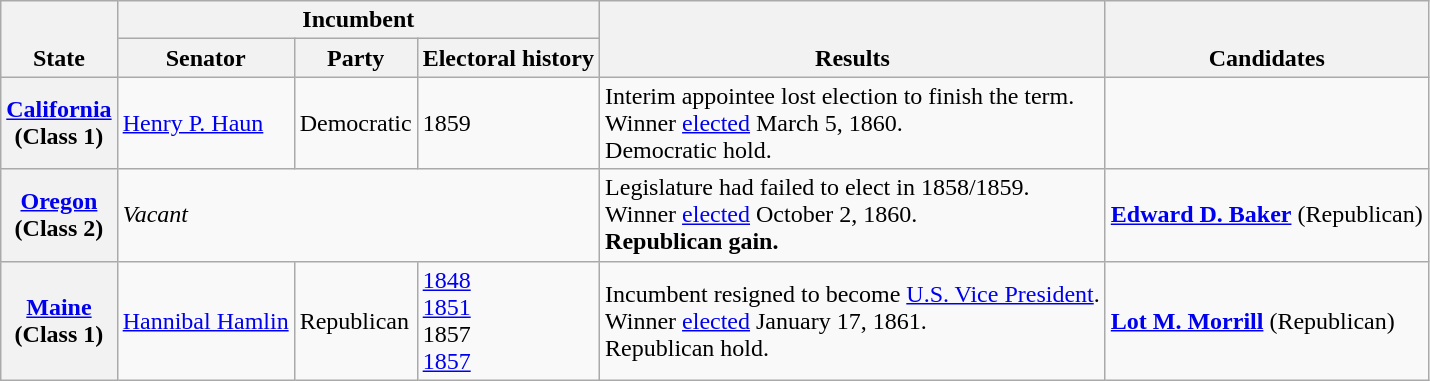<table class=wikitable>
<tr valign=bottom>
<th rowspan=2>State</th>
<th colspan=3>Incumbent</th>
<th rowspan=2>Results</th>
<th rowspan=2>Candidates</th>
</tr>
<tr valign=bottom>
<th>Senator</th>
<th>Party</th>
<th>Electoral history</th>
</tr>
<tr>
<th><a href='#'>California</a><br> (Class 1)</th>
<td><a href='#'>Henry P. Haun</a></td>
<td>Democratic</td>
<td nowrap>1859 </td>
<td>Interim appointee lost election to finish the term.<br>Winner <a href='#'>elected</a> March 5, 1860.<br>Democratic hold.</td>
<td nowrap></td>
</tr>
<tr>
<th><a href='#'>Oregon</a><br>(Class 2)</th>
<td colspan=3><em>Vacant</em></td>
<td>Legislature had failed to elect in 1858/1859.<br>Winner <a href='#'>elected</a> October 2, 1860.<br><strong>Republican gain.</strong></td>
<td nowrap><strong> <a href='#'>Edward D. Baker</a></strong> (Republican)<br></td>
</tr>
<tr>
<th><a href='#'>Maine</a><br> (Class 1)</th>
<td><a href='#'>Hannibal Hamlin</a></td>
<td>Republican</td>
<td nowrap><a href='#'>1848 </a><br><a href='#'>1851</a><br>1857 <br><a href='#'>1857</a></td>
<td>Incumbent resigned to become <a href='#'>U.S. Vice President</a>.<br>Winner <a href='#'>elected</a> January 17, 1861.<br>Republican hold.</td>
<td nowrap><strong> <a href='#'>Lot M. Morrill</a></strong> (Republican)<br></td>
</tr>
</table>
